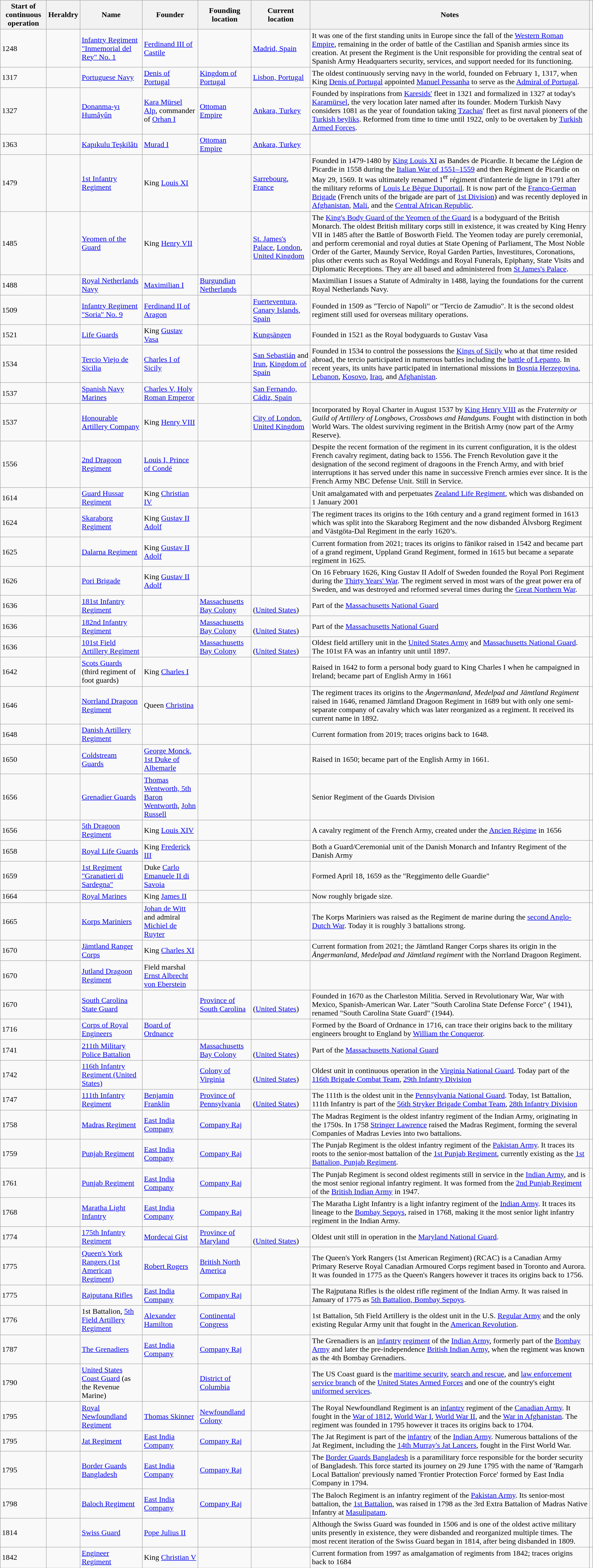<table class="wikitable sortable">
<tr style="text-align:center;">
<th>Start of continuous operation</th>
<th class=unsortable>Heraldry</th>
<th>Name</th>
<th class=unsortable>Founder</th>
<th>Founding<br>location</th>
<th>Current<br>location</th>
<th class=unsortable>Notes</th>
<th class=unsortable></th>
</tr>
<tr>
<td>1248</td>
<td></td>
<td><a href='#'>Infantry Regiment "Inmemorial del Rey" No. 1</a></td>
<td><a href='#'>Ferdinand III of Castile</a></td>
<td></td>
<td> <a href='#'>Madrid, Spain</a></td>
<td>It was one of the first standing units in Europe since the fall of the <a href='#'>Western Roman Empire</a>, remaining in the order of battle of the Castilian and Spanish armies since its creation. At present the Regiment is the Unit responsible for providing the central seat of Spanish Army Headquarters security, services, and support needed for its functioning.</td>
<td></td>
</tr>
<tr>
<td>1317</td>
<td></td>
<td><a href='#'>Portuguese Navy</a></td>
<td><a href='#'>Denis of Portugal</a></td>
<td> <a href='#'>Kingdom of Portugal</a></td>
<td> <a href='#'>Lisbon, Portugal</a></td>
<td>The oldest continuously serving navy in the world, founded on February 1, 1317, when King <a href='#'>Denis of Portugal</a> appointed <a href='#'>Manuel Pessanha</a> to serve as the <a href='#'>Admiral of Portugal</a>.</td>
<td></td>
</tr>
<tr>
<td>1327</td>
<td></td>
<td><a href='#'>Donanma-yı Humâyûn</a></td>
<td><a href='#'>Kara Mürsel Alp</a>, commander of <a href='#'>Orhan I</a></td>
<td><a href='#'>Ottoman Empire</a></td>
<td><a href='#'>Ankara, Turkey</a></td>
<td>Founded by inspirations from <a href='#'>Karesids'</a> fleet in 1321 and formalized in 1327 at today's <a href='#'>Karamürsel</a>, the very location later named after its founder. Modern Turkish Navy considers 1081 as the year of foundation taking <a href='#'>Tzachas</a>' fleet as first naval pioneers of the <a href='#'>Turkish beyliks</a>. Reformed from time to time until 1922, only to be overtaken by <a href='#'>Turkish Armed Forces</a>.</td>
<td></td>
</tr>
<tr>
<td>1363</td>
<td></td>
<td><a href='#'>Kapıkulu Teşkilâtı</a></td>
<td><a href='#'>Murad I</a></td>
<td><a href='#'>Ottoman Empire</a></td>
<td><a href='#'>Ankara, Turkey</a></td>
<td></td>
<td></td>
</tr>
<tr>
<td>1479</td>
<td></td>
<td><a href='#'>1st Infantry Regiment</a></td>
<td>King <a href='#'>Louis XI</a></td>
<td></td>
<td> <a href='#'>Sarrebourg</a>, <a href='#'>France</a></td>
<td>Founded in 1479-1480 by <a href='#'>King Louis XI</a> as Bandes de Picardie. It became the Légion de Picardie in 1558 during the <a href='#'>Italian War of 1551&ndash;1559</a> and then Régiment de Picardie on May 29, 1569. It was ultimately renamed <abbr>1<sup>er</sup></abbr> régiment d'infanterie de ligne in 1791 after the military reforms of <a href='#'>Louis Le Bègue Duportail</a>. It is now part of the <a href='#'>Franco-German Brigade</a> (French units of the brigade are part of <a href='#'>1st Division</a>) and was recently deployed in <a href='#'>Afghanistan</a>, <a href='#'>Mali</a>, and the <a href='#'>Central African Republic</a>.</td>
<td></td>
</tr>
<tr>
<td>1485</td>
<td></td>
<td><a href='#'>Yeomen of the Guard</a></td>
<td>King <a href='#'>Henry VII</a></td>
<td></td>
<td><br><a href='#'>St. James's Palace</a>, <a href='#'>London</a>, <a href='#'>United Kingdom</a></td>
<td>The <a href='#'>King's Body Guard of the Yeomen of the Guard</a> is a bodyguard of the British Monarch. The oldest British military corps still in existence, it was created by King Henry VII in 1485 after the Battle of Bosworth Field. The Yeomen today are purely ceremonial, and perform ceremonial and royal duties at State Opening of Parliament, The Most Noble Order of the Garter, Maundy Service, Royal Garden Parties, Investitures, Coronations, plus other events such as Royal Weddings and Royal Funerals, Epiphany, State Visits and Diplomatic Receptions. They are all based and administered from <a href='#'>St James's Palace</a>.</td>
<td></td>
</tr>
<tr>
<td>1488</td>
<td></td>
<td><a href='#'>Royal Netherlands Navy</a></td>
<td><a href='#'>Maximilian I</a></td>
<td><a href='#'>Burgundian Netherlands</a></td>
<td></td>
<td>Maximilian I issues a Statute of Admiralty in 1488, laying the foundations for the current Royal Netherlands Navy.</td>
<td></td>
</tr>
<tr>
<td>1509</td>
<td></td>
<td><a href='#'>Infantry Regiment "Soria" No. 9</a></td>
<td><a href='#'>Ferdinand II of Aragon</a></td>
<td></td>
<td> <a href='#'>Fuerteventura, Canary Islands, Spain</a></td>
<td>Founded in 1509 as "Tercio of Napoli" or "Tercio de Zamudio". It is the second oldest regiment still used for overseas military operations.</td>
<td></td>
</tr>
<tr>
<td>1521</td>
<td></td>
<td><a href='#'>Life Guards</a></td>
<td>King <a href='#'>Gustav Vasa</a></td>
<td></td>
<td> <a href='#'>Kungsängen</a></td>
<td>Founded in 1521 as the Royal bodyguards to Gustav Vasa</td>
<td></td>
</tr>
<tr>
<td>1534</td>
<td></td>
<td><a href='#'>Tercio Viejo de Sicilia</a></td>
<td><a href='#'>Charles I of Sicily</a></td>
<td></td>
<td> <a href='#'>San Sebastián</a> and <a href='#'>Irun</a>, <a href='#'>Kingdom of Spain</a></td>
<td>Founded in 1534 to control the possessions the <a href='#'>Kings of Sicily</a> who at that time resided abroad, the tercio participated in numerous battles including the <a href='#'>battle of Lepanto</a>. In recent years, its units have participated in international missions in <a href='#'>Bosnia Herzegovina</a>, <a href='#'>Lebanon</a>, <a href='#'>Kosovo</a>, <a href='#'>Iraq</a>, and <a href='#'>Afghanistan</a>.</td>
<td></td>
</tr>
<tr>
<td>1537</td>
<td></td>
<td><a href='#'>Spanish Navy Marines</a></td>
<td><a href='#'>Charles V, Holy Roman Emperor</a></td>
<td></td>
<td> <a href='#'>San Fernando, Cádiz, Spain</a></td>
<td></td>
<td></td>
</tr>
<tr>
<td>1537</td>
<td></td>
<td><a href='#'>Honourable Artillery Company</a></td>
<td>King <a href='#'>Henry VIII</a></td>
<td></td>
<td> <a href='#'>City of London</a>, <a href='#'>United Kingdom</a></td>
<td>Incorporated by Royal Charter in August 1537 by <a href='#'>King Henry VIII</a> as the <em>Fraternity or Guild of Artillery of Longbows, Crossbows and Handguns</em>. Fought with distinction in both World Wars. The oldest surviving regiment in the British Army (now part of the Army Reserve).</td>
<td></td>
</tr>
<tr>
<td>1556</td>
<td></td>
<td><a href='#'>2nd Dragoon Regiment</a></td>
<td><a href='#'>Louis I, Prince of Condé</a></td>
<td></td>
<td></td>
<td>Despite the recent formation of the regiment in its current configuration, it is the oldest French cavalry regiment, dating back to 1556. The French Revolution gave it the designation of the second regiment of dragoons in the French Army, and with brief interruptions it has served under this name in successive French armies ever since. It is the French Army NBC Defense Unit. Still in Service.</td>
<td></td>
</tr>
<tr>
<td>1614</td>
<td></td>
<td><a href='#'>Guard Hussar Regiment</a></td>
<td>King <a href='#'>Christian IV</a></td>
<td></td>
<td></td>
<td>Unit amalgamated with and perpetuates <a href='#'>Zealand Life Regiment</a>, which was disbanded on 1 January 2001</td>
<td></td>
</tr>
<tr>
<td>1624</td>
<td></td>
<td><a href='#'>Skaraborg Regiment</a></td>
<td>King <a href='#'>Gustav II Adolf</a></td>
<td></td>
<td></td>
<td>The regiment traces its origins to the 16th century and a grand regiment formed in 1613 which was split into the Skaraborg Regiment and the now disbanded Älvsborg Regiment and Västgöta-Dal Regiment in the early 1620’s.</td>
<td></td>
</tr>
<tr>
<td>1625</td>
<td></td>
<td><a href='#'>Dalarna Regiment</a></td>
<td>King <a href='#'>Gustav II Adolf</a></td>
<td></td>
<td></td>
<td>Current formation from 2021; traces its origins to fänikor raised in 1542 and became part of a grand regiment, Uppland Grand Regiment, formed in 1615 but became a separate regiment in 1625.</td>
<td></td>
</tr>
<tr>
<td>1626</td>
<td></td>
<td><a href='#'>Pori Brigade</a></td>
<td>King <a href='#'>Gustav II Adolf</a></td>
<td></td>
<td></td>
<td>On 16 February 1626, King Gustav II Adolf of Sweden founded the Royal Pori Regiment during the <a href='#'>Thirty Years' War</a>. The regiment served in most wars of the great power era of Sweden, and was destroyed and reformed several times during the <a href='#'>Great Northern War</a>.</td>
<td></td>
</tr>
<tr>
<td>1636</td>
<td></td>
<td><a href='#'>181st Infantry Regiment</a></td>
<td></td>
<td> <a href='#'>Massachusetts Bay Colony</a></td>
<td><br>(<a href='#'>United States</a>)</td>
<td>Part of the <a href='#'>Massachusetts National Guard</a></td>
<td></td>
</tr>
<tr>
<td>1636</td>
<td></td>
<td><a href='#'>182nd Infantry Regiment</a></td>
<td></td>
<td> <a href='#'>Massachusetts Bay Colony</a></td>
<td><br>(<a href='#'>United States</a>)</td>
<td>Part of the <a href='#'>Massachusetts National Guard</a></td>
<td></td>
</tr>
<tr>
<td>1636</td>
<td></td>
<td><a href='#'>101st Field Artillery Regiment</a></td>
<td></td>
<td> <a href='#'>Massachusetts Bay Colony</a></td>
<td><br>(<a href='#'>United States</a>)</td>
<td>Oldest field artillery unit in the <a href='#'>United States Army</a> and <a href='#'>Massachusetts National Guard</a>. The 101st FA was an infantry unit until 1897.</td>
<td></td>
</tr>
<tr>
<td>1642</td>
<td></td>
<td><a href='#'>Scots Guards</a> (third regiment of foot guards)</td>
<td>King <a href='#'>Charles I</a></td>
<td></td>
<td></td>
<td>Raised in 1642 to form a personal body guard to King Charles I when he campaigned in Ireland; became part of English Army in 1661</td>
<td></td>
</tr>
<tr>
<td>1646</td>
<td></td>
<td><a href='#'>Norrland Dragoon Regiment</a></td>
<td>Queen <a href='#'>Christina</a></td>
<td></td>
<td></td>
<td>The regiment traces its origins to the <em>Ångermanland, Medelpad and Jämtland Regiment</em> raised in 1646, renamed Jämtland Dragoon Regiment in 1689 but with only one semi-separate company of cavalry which was later reorganized as a regiment. It received its current name in 1892.</td>
<td></td>
</tr>
<tr>
<td>1648</td>
<td></td>
<td><a href='#'>Danish Artillery Regiment</a></td>
<td></td>
<td></td>
<td></td>
<td>Current formation from 2019; traces origins back to 1648.</td>
<td></td>
</tr>
<tr>
<td>1650</td>
<td></td>
<td><a href='#'>Coldstream Guards</a></td>
<td><a href='#'>George Monck, 1st Duke of Albemarle</a></td>
<td></td>
<td></td>
<td>Raised in 1650; became part of the English Army in 1661.</td>
<td></td>
</tr>
<tr>
<td>1656</td>
<td></td>
<td><a href='#'>Grenadier Guards</a></td>
<td><a href='#'>Thomas Wentworth, 5th Baron Wentworth</a>, <a href='#'>John Russell</a></td>
<td></td>
<td></td>
<td>Senior Regiment of the Guards Division</td>
<td></td>
</tr>
<tr>
<td>1656</td>
<td></td>
<td><a href='#'>5th Dragoon Regiment</a></td>
<td>King <a href='#'>Louis XIV</a></td>
<td></td>
<td></td>
<td>A cavalry regiment of the French Army, created under the <a href='#'>Ancien Régime</a> in 1656</td>
<td></td>
</tr>
<tr>
<td>1658</td>
<td></td>
<td><a href='#'>Royal Life Guards</a></td>
<td>King <a href='#'>Frederick III</a></td>
<td></td>
<td></td>
<td>Both a Guard/Ceremonial unit of the Danish Monarch and Infantry Regiment of the Danish Army</td>
<td></td>
</tr>
<tr>
<td>1659</td>
<td></td>
<td><a href='#'>1st Regiment "Granatieri di Sardegna"</a></td>
<td>Duke <a href='#'>Carlo Emanuele II di Savoia</a></td>
<td></td>
<td></td>
<td>Formed April 18, 1659 as the "Reggimento delle Guardie"</td>
<td></td>
</tr>
<tr>
<td>1664</td>
<td></td>
<td><a href='#'>Royal Marines</a></td>
<td>King <a href='#'>James II</a></td>
<td></td>
<td></td>
<td>Now roughly brigade size.</td>
<td></td>
</tr>
<tr>
<td>1665</td>
<td></td>
<td><a href='#'>Korps Mariniers</a></td>
<td><a href='#'>Johan de Witt</a> and admiral <a href='#'>Michiel de Ruyter</a></td>
<td></td>
<td></td>
<td>The Korps Mariniers was raised as the Regiment de marine during the <a href='#'>second Anglo-Dutch War</a>. Today it is roughly 3 battalions strong.</td>
<td></td>
</tr>
<tr>
<td>1670</td>
<td></td>
<td><a href='#'>Jämtland Ranger Corps</a></td>
<td>King <a href='#'>Charles XI</a></td>
<td></td>
<td></td>
<td>Current formation from 2021; the Jämtland Ranger Corps shares its origin in the <em>Ångermanland, Medelpad and Jämtland regiment</em> with the Norrland Dragoon Regiment.</td>
<td></td>
</tr>
<tr>
<td>1670</td>
<td></td>
<td><a href='#'>Jutland Dragoon Regiment</a></td>
<td>Field marshal <a href='#'>Ernst Albrecht von Eberstein</a></td>
<td></td>
<td></td>
<td></td>
<td></td>
</tr>
<tr>
<td>1670</td>
<td></td>
<td><a href='#'>South Carolina State Guard</a></td>
<td></td>
<td> <a href='#'>Province of South Carolina</a></td>
<td><br>(<a href='#'>United States</a>)</td>
<td>Founded in 1670 as the Charleston Militia. Served in Revolutionary War, War with Mexico, Spanish-American War. Later "South Carolina State Defense Force" ( 1941), renamed "South Carolina State Guard" (1944).</td>
<td></td>
</tr>
<tr>
<td>1716</td>
<td></td>
<td><a href='#'>Corps of Royal Engineers</a></td>
<td><a href='#'>Board of Ordnance</a></td>
<td></td>
<td></td>
<td>Formed by the Board of Ordnance in 1716, can trace their origins back to the military engineers brought to England by <a href='#'>William the Conqueror</a>.</td>
<td></td>
</tr>
<tr>
<td>1741</td>
<td></td>
<td><a href='#'>211th Military Police Battalion</a></td>
<td></td>
<td> <a href='#'>Massachusetts Bay Colony</a></td>
<td><br>(<a href='#'>United States</a>)</td>
<td>Part of the <a href='#'>Massachusetts National Guard</a></td>
<td></td>
</tr>
<tr>
<td>1742</td>
<td></td>
<td><a href='#'>116th Infantry Regiment (United States)</a></td>
<td></td>
<td> <a href='#'>Colony of Virginia</a></td>
<td><br>(<a href='#'>United States</a>)</td>
<td>Oldest unit in continuous operation in the <a href='#'>Virginia National Guard</a>. Today part of the <a href='#'>116th Brigade Combat Team</a>, <a href='#'>29th Infantry Division</a></td>
<td></td>
</tr>
<tr>
<td>1747</td>
<td></td>
<td><a href='#'>111th Infantry Regiment</a></td>
<td><a href='#'>Benjamin Franklin</a></td>
<td> <a href='#'>Province of Pennsylvania</a></td>
<td><br>(<a href='#'>United States</a>)</td>
<td>The 111th is the oldest unit in the <a href='#'>Pennsylvania National Guard</a>. Today, 1st Battalion, 111th Infantry is part of the <a href='#'>56th Stryker Brigade Combat Team</a>, <a href='#'>28th Infantry Division</a></td>
<td></td>
</tr>
<tr>
<td>1758</td>
<td></td>
<td><a href='#'>Madras Regiment</a></td>
<td><a href='#'>East India Company</a></td>
<td> <a href='#'>Company Raj</a></td>
<td></td>
<td>The Madras Regiment is the oldest infantry regiment of the Indian Army, originating in the 1750s. In 1758 <a href='#'>Stringer Lawrence</a> raised the Madras Regiment, forming the several Companies of Madras Levies into two battalions.</td>
<td></td>
</tr>
<tr>
<td>1759</td>
<td></td>
<td><a href='#'>Punjab Regiment</a></td>
<td><a href='#'>East India Company</a></td>
<td> <a href='#'>Company Raj</a></td>
<td></td>
<td>The Punjab Regiment is the oldest infantry regiment of the <a href='#'>Pakistan Army</a>. It traces its roots to the senior-most battalion of the <a href='#'>1st Punjab Regiment</a>, currently existing as the <a href='#'>1st Battalion, Punjab Regiment</a>.</td>
<td></td>
</tr>
<tr>
<td>1761</td>
<td></td>
<td><a href='#'>Punjab Regiment</a></td>
<td><a href='#'>East India Company</a></td>
<td> <a href='#'>Company Raj</a></td>
<td></td>
<td>The Punjab Regiment is second oldest regiments still in service in the <a href='#'>Indian Army</a>, and is the most senior regional infantry regiment. It was formed from the <a href='#'>2nd Punjab Regiment</a> of the <a href='#'>British Indian Army</a> in 1947.</td>
<td></td>
</tr>
<tr>
<td>1768</td>
<td></td>
<td><a href='#'>Maratha Light Infantry</a></td>
<td><a href='#'>East India Company</a></td>
<td> <a href='#'>Company Raj</a></td>
<td></td>
<td>The Maratha Light Infantry is a light infantry regiment of the <a href='#'>Indian Army</a>. It traces its lineage to the <a href='#'>Bombay Sepoys</a>, raised in 1768, making it the most senior light infantry regiment in the Indian Army.</td>
<td></td>
</tr>
<tr>
<td>1774</td>
<td></td>
<td><a href='#'>175th Infantry Regiment</a></td>
<td><a href='#'>Mordecai Gist</a></td>
<td> <a href='#'>Province of Maryland</a></td>
<td><br>(<a href='#'>United States</a>)</td>
<td>Oldest unit still in operation in the <a href='#'>Maryland National Guard</a>.</td>
<td></td>
</tr>
<tr>
<td>1775</td>
<td></td>
<td><a href='#'>Queen's York Rangers (1st American Regiment)</a></td>
<td><a href='#'>Robert Rogers</a></td>
<td> <a href='#'>British North America</a></td>
<td></td>
<td>The Queen's York Rangers (1st American Regiment) (RCAC) is a Canadian Army Primary Reserve Royal Canadian Armoured Corps regiment based in Toronto and Aurora. It was founded in 1775 as the Queen's Rangers however it traces its origins back to 1756.</td>
<td></td>
</tr>
<tr>
<td>1775</td>
<td></td>
<td><a href='#'>Rajputana Rifles</a></td>
<td><a href='#'>East India Company</a></td>
<td> <a href='#'>Company Raj</a></td>
<td></td>
<td>The Rajputana Rifles is the oldest rifle regiment of the Indian Army. It was raised in January of 1775 as <a href='#'>5th Battalion, Bombay Sepoys</a>.</td>
<td></td>
</tr>
<tr>
<td>1776</td>
<td></td>
<td>1st Battalion, <a href='#'>5th Field Artillery Regiment</a></td>
<td><a href='#'>Alexander Hamilton</a></td>
<td> <a href='#'>Continental Congress</a></td>
<td></td>
<td>1st Battalion, 5th Field Artillery is the oldest unit in the U.S. <a href='#'>Regular Army</a> and the only existing Regular Army unit that fought in the <a href='#'>American Revolution</a>.</td>
<td></td>
</tr>
<tr>
<td>1787</td>
<td></td>
<td><a href='#'>The Grenadiers</a></td>
<td><a href='#'>East India Company</a></td>
<td> <a href='#'>Company Raj</a></td>
<td></td>
<td>The Grenadiers is an <a href='#'>infantry</a> <a href='#'>regiment</a> of the <a href='#'>Indian Army</a>, formerly part of the <a href='#'>Bombay Army</a> and later the pre-independence <a href='#'>British Indian Army</a>, when the regiment was known as the 4th Bombay Grenadiers.</td>
<td></td>
</tr>
<tr>
<td>1790</td>
<td></td>
<td><a href='#'>United States Coast Guard</a> (as the Revenue Marine)</td>
<td></td>
<td><a href='#'>District of Columbia</a></td>
<td></td>
<td>The US Coast guard is the <a href='#'>maritime security</a>, <a href='#'>search and rescue</a>, and <a href='#'>law enforcement</a> <a href='#'>service branch</a> of the <a href='#'>United States Armed Forces</a> and one of the country's eight <a href='#'>uniformed services</a>.</td>
<td></td>
</tr>
<tr>
<td>1795</td>
<td></td>
<td><a href='#'>Royal Newfoundland Regiment</a></td>
<td><a href='#'>Thomas Skinner</a></td>
<td> <a href='#'>Newfoundland Colony</a></td>
<td></td>
<td>The Royal Newfoundland Regiment is an <a href='#'>infantry</a> regiment of the <a href='#'>Canadian Army</a>. It fought in the <a href='#'>War of 1812</a>, <a href='#'>World War I</a>, <a href='#'>World War II</a>, and the <a href='#'>War in Afghanistan</a>. The regiment was founded in 1795 however it traces its origins back to 1704.</td>
<td></td>
</tr>
<tr>
<td>1795</td>
<td></td>
<td><a href='#'>Jat Regiment</a></td>
<td><a href='#'>East India Company</a></td>
<td> <a href='#'>Company Raj</a></td>
<td></td>
<td>The Jat Regiment is part of the <a href='#'>infantry</a> of the <a href='#'>Indian Army</a>. Numerous battalions of the Jat Regiment, including the <a href='#'>14th Murray's Jat Lancers</a>, fought in the First World War.</td>
<td></td>
</tr>
<tr>
<td>1795</td>
<td></td>
<td><a href='#'>Border Guards Bangladesh</a></td>
<td><a href='#'>East India Company</a></td>
<td> <a href='#'>Company Raj</a></td>
<td></td>
<td>The <a href='#'>Border Guards Bangladesh</a> is a paramilitary force responsible for the border security of Bangladesh. This force started its journey on 29 June 1795 with the name of 'Ramgarh Local Battalion' previously named 'Frontier Protection Force' formed by East India Company in 1794.</td>
<td></td>
</tr>
<tr>
<td>1798</td>
<td></td>
<td><a href='#'>Baloch Regiment</a></td>
<td><a href='#'>East India Company</a></td>
<td> <a href='#'>Company Raj</a></td>
<td></td>
<td>The Baloch Regiment is an infantry regiment of the <a href='#'>Pakistan Army</a>. Its senior-most battalion, the <a href='#'>1st Battalion</a>, was raised in 1798 as the 3rd Extra Battalion of Madras Native Infantry at <a href='#'>Masulipatam</a>.</td>
<td></td>
</tr>
<tr>
<td>1814</td>
<td></td>
<td><a href='#'>Swiss Guard</a></td>
<td><a href='#'>Pope Julius II</a></td>
<td></td>
<td></td>
<td>Although the Swiss Guard was founded in 1506 and is one of the oldest active military units presently in existence, they were disbanded and reorganized multiple times. The most recent iteration of the Swiss Guard began in 1814, after being disbanded in 1809.</td>
<td></td>
</tr>
<tr>
<td>1842</td>
<td></td>
<td><a href='#'>Engineer Regiment</a></td>
<td>King <a href='#'>Christian V</a></td>
<td></td>
<td></td>
<td>Current formation from 1997 as amalgamation of regiments from 1842; traces origins back to 1684</td>
<td></td>
</tr>
</table>
